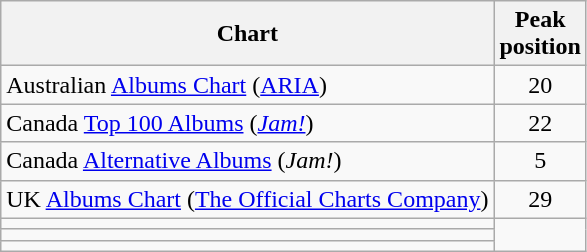<table class="wikitable">
<tr>
<th>Chart</th>
<th>Peak<br> position<br></th>
</tr>
<tr>
<td>Australian <a href='#'>Albums Chart</a> (<a href='#'>ARIA</a>)</td>
<td align="center">20</td>
</tr>
<tr>
<td>Canada <a href='#'>Top 100 Albums</a> (<em><a href='#'>Jam!</a></em>)</td>
<td align="center">22</td>
</tr>
<tr>
<td>Canada <a href='#'>Alternative Albums</a> (<em>Jam!</em>)</td>
<td align="center">5</td>
</tr>
<tr>
<td>UK <a href='#'>Albums Chart</a> (<a href='#'>The Official Charts Company</a>)</td>
<td align="center">29</td>
</tr>
<tr>
<td></td>
</tr>
<tr>
<td></td>
</tr>
<tr>
<td></td>
</tr>
</table>
